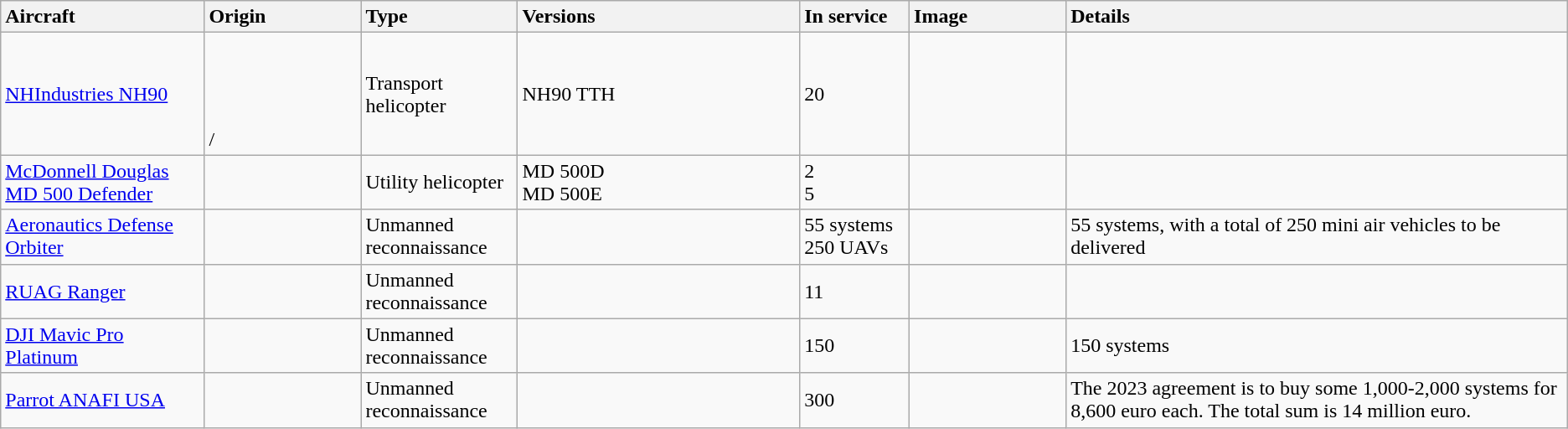<table class="wikitable">
<tr>
<th style="text-align: left; width:13%;">Aircraft</th>
<th style="text-align: left; width:10%;">Origin</th>
<th style="text-align: left; width:10%;">Type</th>
<th style="text-align: left; width:18%;">Versions</th>
<th style="text-align: left; width:7%;">In service</th>
<th style="text-align: left; width:10%;">Image</th>
<th style="text-align: left; width:42%;">Details</th>
</tr>
<tr>
<td><a href='#'>NHIndustries NH90</a></td>
<td><br> <br> <br> <br>/ </td>
<td>Transport helicopter</td>
<td>NH90 TTH</td>
<td>20</td>
<td></td>
<td></td>
</tr>
<tr>
<td><a href='#'>McDonnell Douglas MD 500 Defender</a></td>
<td></td>
<td>Utility helicopter</td>
<td>MD 500D<br>MD 500E</td>
<td>2<br>5</td>
<td></td>
<td></td>
</tr>
<tr>
<td><a href='#'>Aeronautics Defense Orbiter</a></td>
<td></td>
<td>Unmanned reconnaissance</td>
<td></td>
<td>55 systems 250 UAVs</td>
<td></td>
<td>55 systems, with a total of 250 mini air vehicles to be delivered</td>
</tr>
<tr>
<td><a href='#'>RUAG Ranger</a></td>
<td><br></td>
<td>Unmanned reconnaissance</td>
<td></td>
<td>11</td>
<td></td>
<td></td>
</tr>
<tr>
<td><a href='#'>DJI Mavic Pro Platinum</a></td>
<td></td>
<td>Unmanned reconnaissance</td>
<td></td>
<td>150</td>
<td></td>
<td>150 systems</td>
</tr>
<tr>
<td><a href='#'>Parrot ANAFI USA</a></td>
<td></td>
<td>Unmanned reconnaissance</td>
<td></td>
<td>300</td>
<td></td>
<td>The 2023 agreement is to buy some 1,000-2,000 systems for 8,600 euro each. The total sum is 14 million euro.</td>
</tr>
</table>
